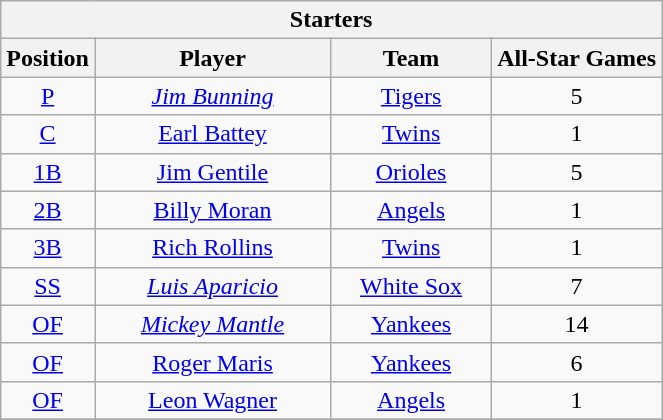<table class="wikitable" style="font-size: 100%; text-align:right;">
<tr>
<th colspan="4">Starters</th>
</tr>
<tr>
<th>Position</th>
<th width="150">Player</th>
<th width="100">Team</th>
<th>All-Star Games</th>
</tr>
<tr>
<td align="center"><a href='#'>P</a></td>
<td align="center"><em><a href='#'>Jim Bunning</a></em></td>
<td align="center"><a href='#'>Tigers</a></td>
<td align="center">5</td>
</tr>
<tr>
<td align="center"><a href='#'>C</a></td>
<td align="center"><a href='#'>Earl Battey</a></td>
<td align="center"><a href='#'>Twins</a></td>
<td align="center">1</td>
</tr>
<tr>
<td align="center"><a href='#'>1B</a></td>
<td align="center"><a href='#'>Jim Gentile</a></td>
<td align="center"><a href='#'>Orioles</a></td>
<td align="center">5</td>
</tr>
<tr>
<td align="center"><a href='#'>2B</a></td>
<td align="center"><a href='#'>Billy Moran</a></td>
<td align="center"><a href='#'>Angels</a></td>
<td align="center">1</td>
</tr>
<tr>
<td align="center"><a href='#'>3B</a></td>
<td align="center"><a href='#'>Rich Rollins</a></td>
<td align="center"><a href='#'>Twins</a></td>
<td align="center">1</td>
</tr>
<tr>
<td align="center"><a href='#'>SS</a></td>
<td align="center"><em><a href='#'>Luis Aparicio</a></em></td>
<td align="center"><a href='#'>White Sox</a></td>
<td align="center">7</td>
</tr>
<tr>
<td align="center"><a href='#'>OF</a></td>
<td align="center"><em><a href='#'>Mickey Mantle</a></em></td>
<td align="center"><a href='#'>Yankees</a></td>
<td align="center">14</td>
</tr>
<tr>
<td align="center"><a href='#'>OF</a></td>
<td align="center"><a href='#'>Roger Maris</a></td>
<td align="center"><a href='#'>Yankees</a></td>
<td align="center">6</td>
</tr>
<tr>
<td align="center"><a href='#'>OF</a></td>
<td align="center"><a href='#'>Leon Wagner</a></td>
<td align="center"><a href='#'>Angels</a></td>
<td align="center">1</td>
</tr>
<tr>
</tr>
</table>
